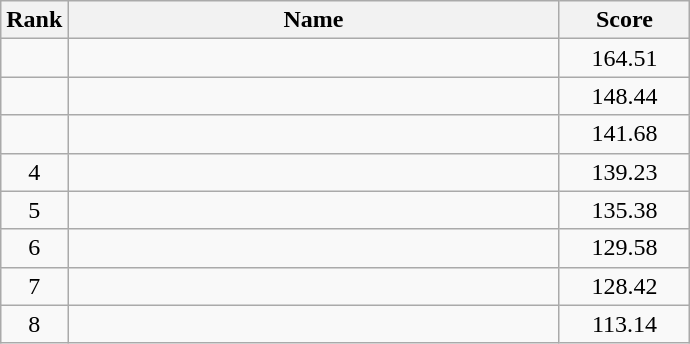<table class="wikitable">
<tr>
<th>Rank</th>
<th style="width: 20em">Name</th>
<th style="width: 5em">Score</th>
</tr>
<tr>
<td align="center"></td>
<td></td>
<td align="center">164.51</td>
</tr>
<tr>
<td align="center"></td>
<td></td>
<td align="center">148.44</td>
</tr>
<tr>
<td align="center"></td>
<td></td>
<td align="center">141.68</td>
</tr>
<tr>
<td align="center">4</td>
<td></td>
<td align="center">139.23</td>
</tr>
<tr>
<td align="center">5</td>
<td></td>
<td align="center">135.38</td>
</tr>
<tr>
<td align="center">6</td>
<td></td>
<td align="center">129.58</td>
</tr>
<tr>
<td align="center">7</td>
<td></td>
<td align="center">128.42</td>
</tr>
<tr>
<td align="center">8</td>
<td></td>
<td align="center">113.14</td>
</tr>
</table>
